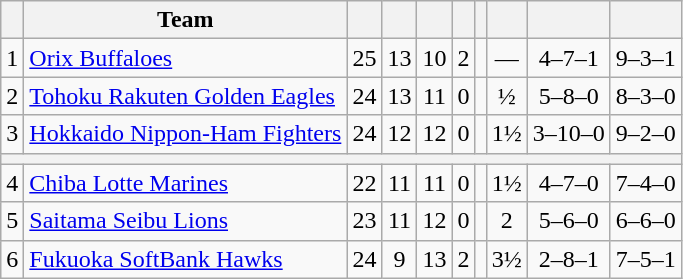<table class="wikitable plainrowheaders" style="text-align:center;">
<tr>
<th scope="col"></th>
<th scope="col">Team</th>
<th scope="col"></th>
<th scope="col"></th>
<th scope="col"></th>
<th scope="col"><a href='#'></a></th>
<th scope="col"><a href='#'></a></th>
<th scope="col"></th>
<th scope="col"></th>
<th scope="col"></th>
</tr>
<tr>
<td>1</td>
<td style="text-align:left;"><a href='#'>Orix Buffaloes</a></td>
<td>25</td>
<td>13</td>
<td>10</td>
<td>2</td>
<td></td>
<td>—</td>
<td>4–7–1</td>
<td>9–3–1</td>
</tr>
<tr>
<td>2</td>
<td style="text-align:left;"><a href='#'>Tohoku Rakuten Golden Eagles</a></td>
<td>24</td>
<td>13</td>
<td>11</td>
<td>0</td>
<td></td>
<td>½</td>
<td>5–8–0</td>
<td>8–3–0</td>
</tr>
<tr>
<td>3</td>
<td style="text-align:left;"><a href='#'>Hokkaido Nippon-Ham Fighters</a></td>
<td>24</td>
<td>12</td>
<td>12</td>
<td>0</td>
<td></td>
<td>1½</td>
<td>3–10–0</td>
<td>9–2–0</td>
</tr>
<tr>
<th colspan="10"></th>
</tr>
<tr>
<td>4</td>
<td style="text-align:left;"><a href='#'>Chiba Lotte Marines</a></td>
<td>22</td>
<td>11</td>
<td>11</td>
<td>0</td>
<td></td>
<td>1½</td>
<td>4–7–0</td>
<td>7–4–0</td>
</tr>
<tr>
<td>5</td>
<td style="text-align:left;"><a href='#'>Saitama Seibu Lions</a></td>
<td>23</td>
<td>11</td>
<td>12</td>
<td>0</td>
<td></td>
<td>2</td>
<td>5–6–0</td>
<td>6–6–0</td>
</tr>
<tr>
<td>6</td>
<td style="text-align:left;"><a href='#'>Fukuoka SoftBank Hawks</a></td>
<td>24</td>
<td>9</td>
<td>13</td>
<td>2</td>
<td></td>
<td>3½</td>
<td>2–8–1</td>
<td>7–5–1</td>
</tr>
</table>
